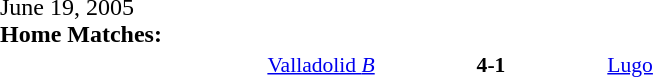<table width=100% cellspacing=1>
<tr>
<th width=20%></th>
<th width=12%></th>
<th width=20%></th>
<th></th>
</tr>
<tr>
<td>June 19, 2005<br><strong>Home Matches:</strong></td>
</tr>
<tr style=font-size:90%>
<td align=right><a href='#'>Valladolid <em>B</em></a></td>
<td align=center><strong>4-1</strong></td>
<td><a href='#'>Lugo</a></td>
</tr>
</table>
